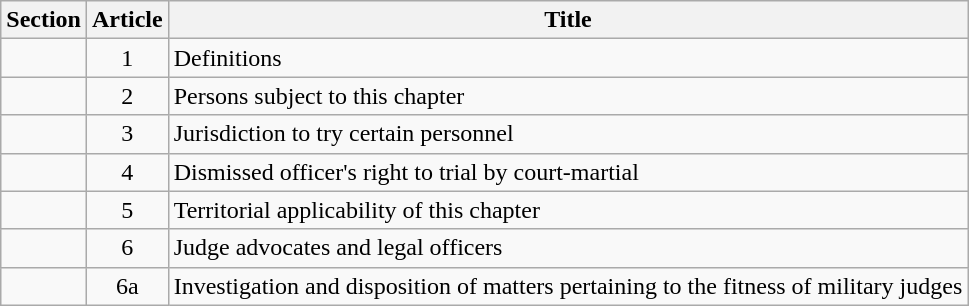<table class="wikitable">
<tr ">
<th>Section</th>
<th>Article</th>
<th>Title</th>
</tr>
<tr>
<td></td>
<td style="text-align:center;">1</td>
<td>Definitions</td>
</tr>
<tr>
<td></td>
<td style="text-align:center;">2</td>
<td>Persons subject to this chapter</td>
</tr>
<tr>
<td></td>
<td style="text-align:center;">3</td>
<td>Jurisdiction to try certain personnel</td>
</tr>
<tr>
<td></td>
<td style="text-align:center;">4</td>
<td>Dismissed officer's right to trial by court-martial</td>
</tr>
<tr>
<td></td>
<td style="text-align:center;">5</td>
<td>Territorial applicability of this chapter</td>
</tr>
<tr>
<td></td>
<td style="text-align:center;">6</td>
<td>Judge advocates and legal officers</td>
</tr>
<tr>
<td></td>
<td style="text-align:center;">6a</td>
<td>Investigation and disposition of matters pertaining to the fitness of military judges</td>
</tr>
</table>
